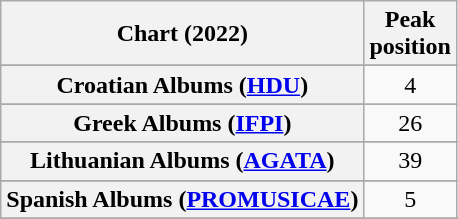<table class="wikitable sortable plainrowheaders" style="text-align:center">
<tr>
<th scope="col">Chart (2022)</th>
<th scope="col">Peak<br>position</th>
</tr>
<tr>
</tr>
<tr>
</tr>
<tr>
</tr>
<tr>
</tr>
<tr>
</tr>
<tr>
<th scope="row">Croatian Albums (<a href='#'>HDU</a>)</th>
<td>4</td>
</tr>
<tr>
</tr>
<tr>
</tr>
<tr>
</tr>
<tr>
</tr>
<tr>
<th scope="row">Greek Albums (<a href='#'>IFPI</a>)</th>
<td>26</td>
</tr>
<tr>
</tr>
<tr>
</tr>
<tr>
</tr>
<tr>
<th scope="row">Lithuanian Albums (<a href='#'>AGATA</a>)</th>
<td>39</td>
</tr>
<tr>
</tr>
<tr>
</tr>
<tr>
</tr>
<tr>
</tr>
<tr>
</tr>
<tr>
<th scope="row">Spanish Albums (<a href='#'>PROMUSICAE</a>)</th>
<td>5</td>
</tr>
<tr>
</tr>
<tr>
</tr>
<tr>
</tr>
<tr>
</tr>
<tr>
</tr>
<tr>
</tr>
<tr>
</tr>
</table>
